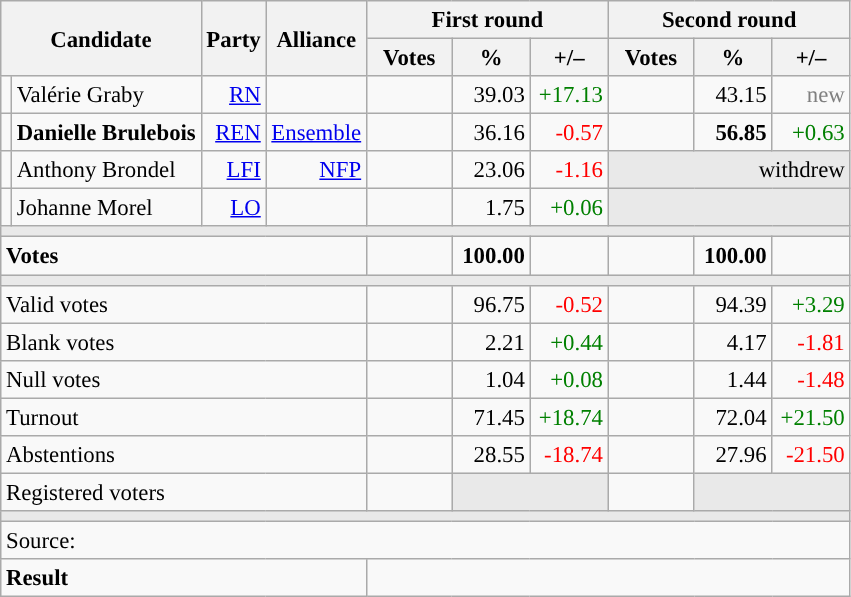<table class="wikitable" style="text-align:right;font-size:95%;">
<tr>
<th rowspan="2" colspan="2">Candidate</th>
<th colspan="1" rowspan="2">Party</th>
<th colspan="1" rowspan="2">Alliance</th>
<th colspan="3">First round</th>
<th colspan="3">Second round</th>
</tr>
<tr>
<th style="width:50px;">Votes</th>
<th style="width:45px;">%</th>
<th style="width:45px;">+/–</th>
<th style="width:50px;">Votes</th>
<th style="width:45px;">%</th>
<th style="width:45px;">+/–</th>
</tr>
<tr>
<td style="color:inherit;background:"></td>
<td style="text-align:left;">Valérie Graby</td>
<td><a href='#'>RN</a></td>
<td></td>
<td></td>
<td>39.03</td>
<td style="color:green;">+17.13</td>
<td></td>
<td>43.15</td>
<td style="color:grey;">new</td>
</tr>
<tr>
<td style="background:"></td>
<td style="text-align:left;"><strong>Danielle Brulebois</strong></td>
<td><a href='#'>REN</a></td>
<td><a href='#'>Ensemble</a></td>
<td></td>
<td>36.16</td>
<td style="color:red;">-0.57</td>
<td><strong></strong></td>
<td><strong>56.85</strong></td>
<td style="color:green;">+0.63</td>
</tr>
<tr>
<td style="color:inherit;background:"></td>
<td style="text-align:left;">Anthony Brondel</td>
<td><a href='#'>LFI</a></td>
<td><a href='#'>NFP</a></td>
<td></td>
<td>23.06</td>
<td style="color:red;">-1.16</td>
<td colspan="3" style="background:#E9E9E9;">withdrew</td>
</tr>
<tr>
<td style="color:inherit;background:"></td>
<td style="text-align:left;">Johanne Morel</td>
<td><a href='#'>LO</a></td>
<td></td>
<td></td>
<td>1.75</td>
<td style="color:green;">+0.06</td>
<td colspan="3" style="background:#E9E9E9;"></td>
</tr>
<tr>
<td colspan="10" style="background:#E9E9E9;"></td>
</tr>
<tr style="font-weight:bold;">
<td colspan="4" style="text-align:left;">Votes</td>
<td></td>
<td>100.00</td>
<td></td>
<td></td>
<td>100.00</td>
<td></td>
</tr>
<tr>
<td colspan="10" style="background:#E9E9E9;"></td>
</tr>
<tr>
<td colspan="4" style="text-align:left;">Valid votes</td>
<td></td>
<td>96.75</td>
<td style="color:red;">-0.52</td>
<td></td>
<td>94.39</td>
<td style="color:green;">+3.29</td>
</tr>
<tr>
<td colspan="4" style="text-align:left;">Blank votes</td>
<td></td>
<td>2.21</td>
<td style="color:green;">+0.44</td>
<td></td>
<td>4.17</td>
<td style="color:red;">-1.81</td>
</tr>
<tr>
<td colspan="4" style="text-align:left;">Null votes</td>
<td></td>
<td>1.04</td>
<td style="color:green;">+0.08</td>
<td></td>
<td>1.44</td>
<td style="color:red;">-1.48</td>
</tr>
<tr>
<td colspan="4" style="text-align:left;">Turnout</td>
<td></td>
<td>71.45</td>
<td style="color:green;">+18.74</td>
<td></td>
<td>72.04</td>
<td style="color:green;">+21.50</td>
</tr>
<tr>
<td colspan="4" style="text-align:left;">Abstentions</td>
<td></td>
<td>28.55</td>
<td style="color:red;">-18.74</td>
<td></td>
<td>27.96</td>
<td style="color:red;">-21.50</td>
</tr>
<tr>
<td colspan="4" style="text-align:left;">Registered voters</td>
<td></td>
<td colspan="2" style="background:#E9E9E9;"></td>
<td></td>
<td colspan="2" style="background:#E9E9E9;"></td>
</tr>
<tr>
<td colspan="10" style="background:#E9E9E9;"></td>
</tr>
<tr>
<td colspan="10" style="text-align:left;">Source: </td>
</tr>
<tr style="font-weight:bold">
<td colspan="4" style="text-align:left;">Result</td>
<td colspan="6" style="background-color:"></td>
</tr>
</table>
